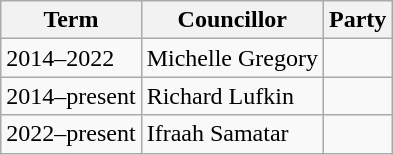<table class="wikitable">
<tr>
<th>Term</th>
<th>Councillor</th>
<th colspan=2>Party</th>
</tr>
<tr>
<td>2014–2022</td>
<td>Michelle Gregory</td>
<td></td>
</tr>
<tr>
<td>2014–present</td>
<td>Richard Lufkin</td>
<td></td>
</tr>
<tr>
<td>2022–present</td>
<td>Ifraah Samatar</td>
<td></td>
</tr>
</table>
